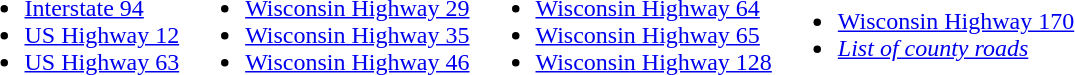<table>
<tr>
<td><br><ul><li> <a href='#'>Interstate 94</a></li><li> <a href='#'>US Highway 12</a></li><li> <a href='#'>US Highway 63</a></li></ul></td>
<td><br><ul><li> <a href='#'>Wisconsin Highway 29</a></li><li> <a href='#'>Wisconsin Highway 35</a></li><li> <a href='#'>Wisconsin Highway 46</a></li></ul></td>
<td><br><ul><li> <a href='#'>Wisconsin Highway 64</a></li><li> <a href='#'>Wisconsin Highway 65</a></li><li> <a href='#'>Wisconsin Highway 128</a></li></ul></td>
<td><br><ul><li> <a href='#'>Wisconsin Highway 170</a></li><li><em><a href='#'>List of county roads</a></em></li></ul></td>
</tr>
</table>
